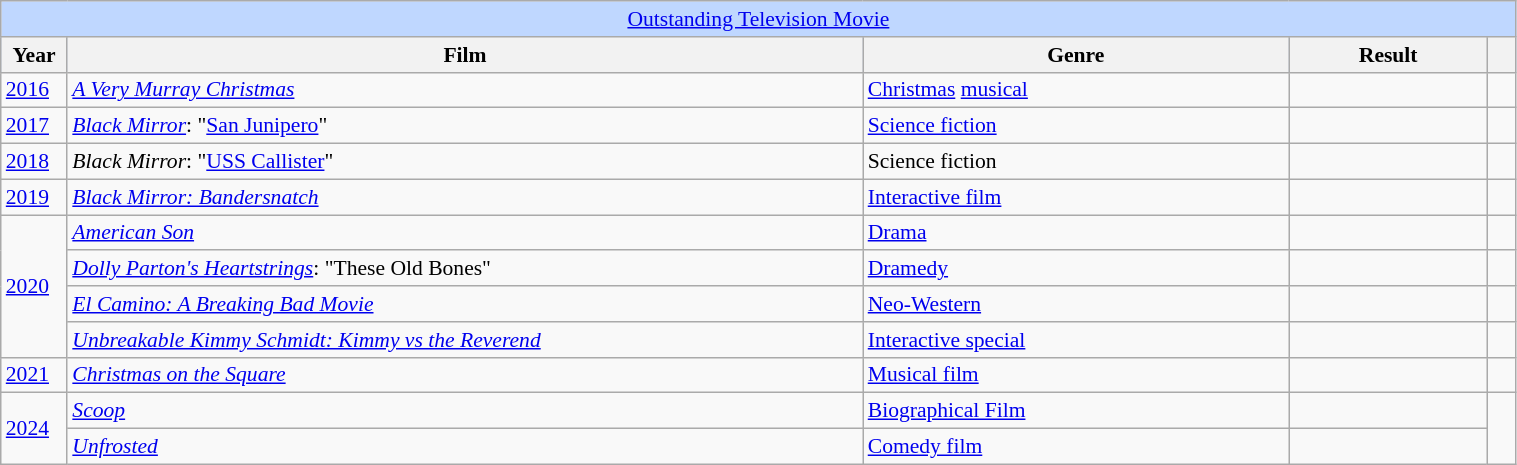<table class="wikitable plainrowheaders" style="font-size: 90%" width=80%>
<tr ---- bgcolor="#bfd7ff">
<td colspan=6 align=center><a href='#'>Outstanding Television Movie</a></td>
</tr>
<tr ---- bgcolor="#bfd7ff">
<th scope="col" style="width:1%;">Year</th>
<th scope="col" style="width:28%;">Film</th>
<th scope="col" style="width:15%;">Genre</th>
<th scope="col" style="width:7%;">Result</th>
<th scope="col" style="width:1%;"></th>
</tr>
<tr>
<td><a href='#'>2016</a></td>
<td><em><a href='#'>A Very Murray Christmas</a></em></td>
<td><a href='#'>Christmas</a> <a href='#'>musical</a></td>
<td></td>
<td></td>
</tr>
<tr>
<td><a href='#'>2017</a></td>
<td><em><a href='#'>Black Mirror</a></em>: "<a href='#'>San Junipero</a>"</td>
<td><a href='#'>Science fiction</a></td>
<td></td>
<td></td>
</tr>
<tr>
<td><a href='#'>2018</a></td>
<td><em>Black Mirror</em>: "<a href='#'>USS Callister</a>"</td>
<td>Science fiction</td>
<td></td>
<td></td>
</tr>
<tr>
<td><a href='#'>2019</a></td>
<td><em><a href='#'>Black Mirror: Bandersnatch</a></em></td>
<td><a href='#'>Interactive film</a></td>
<td></td>
<td></td>
</tr>
<tr>
<td rowspan="4"><a href='#'>2020</a></td>
<td><em><a href='#'>American Son</a></em></td>
<td><a href='#'>Drama</a></td>
<td></td>
<td></td>
</tr>
<tr>
<td><em><a href='#'>Dolly Parton's Heartstrings</a></em>: "These Old Bones"</td>
<td><a href='#'>Dramedy</a></td>
<td></td>
<td></td>
</tr>
<tr>
<td><em><a href='#'>El Camino: A Breaking Bad Movie</a></em></td>
<td><a href='#'>Neo-Western</a></td>
<td></td>
<td></td>
</tr>
<tr>
<td><em><a href='#'>Unbreakable Kimmy Schmidt: Kimmy vs the Reverend</a></em></td>
<td><a href='#'>Interactive special</a></td>
<td></td>
<td></td>
</tr>
<tr>
<td><a href='#'>2021</a></td>
<td><em><a href='#'>Christmas on the Square</a></em></td>
<td><a href='#'>Musical film</a></td>
<td></td>
<td></td>
</tr>
<tr>
<td rowspan="2"><a href='#'>2024</a></td>
<td><em><a href='#'>Scoop</a></em></td>
<td><a href='#'>Biographical Film</a></td>
<td></td>
<td rowspan="2"></td>
</tr>
<tr>
<td><em><a href='#'>Unfrosted</a></em></td>
<td><a href='#'>Comedy film</a></td>
<td></td>
</tr>
</table>
